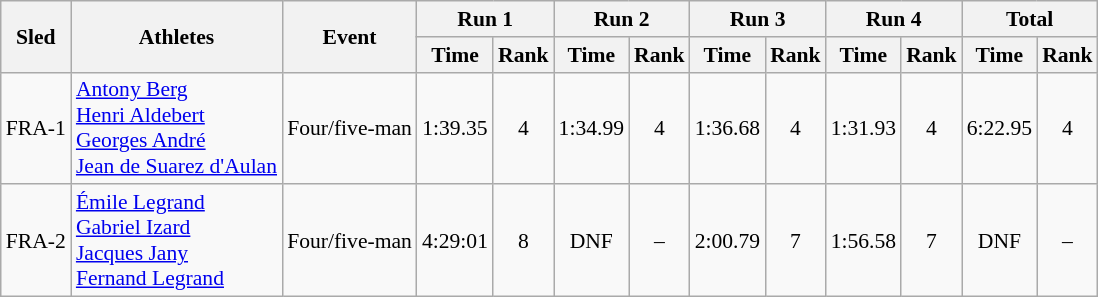<table class="wikitable" border="1" style="font-size:90%">
<tr>
<th rowspan="2">Sled</th>
<th rowspan="2">Athletes</th>
<th rowspan="2">Event</th>
<th colspan="2">Run 1</th>
<th colspan="2">Run 2</th>
<th colspan="2">Run 3</th>
<th colspan="2">Run 4</th>
<th colspan="2">Total</th>
</tr>
<tr>
<th>Time</th>
<th>Rank</th>
<th>Time</th>
<th>Rank</th>
<th>Time</th>
<th>Rank</th>
<th>Time</th>
<th>Rank</th>
<th>Time</th>
<th>Rank</th>
</tr>
<tr>
<td align="center">FRA-1</td>
<td><a href='#'>Antony Berg</a><br><a href='#'>Henri Aldebert</a><br><a href='#'>Georges André</a><br><a href='#'>Jean de Suarez d'Aulan</a></td>
<td>Four/five-man</td>
<td align="center">1:39.35</td>
<td align="center">4</td>
<td align="center">1:34.99</td>
<td align="center">4</td>
<td align="center">1:36.68</td>
<td align="center">4</td>
<td align="center">1:31.93</td>
<td align="center">4</td>
<td align="center">6:22.95</td>
<td align="center">4</td>
</tr>
<tr>
<td align="center">FRA-2</td>
<td><a href='#'>Émile Legrand</a><br><a href='#'>Gabriel Izard</a><br><a href='#'>Jacques Jany</a><br><a href='#'>Fernand Legrand</a></td>
<td>Four/five-man</td>
<td align="center">4:29:01</td>
<td align="center">8</td>
<td align="center">DNF</td>
<td align="center">–</td>
<td align="center">2:00.79</td>
<td align="center">7</td>
<td align="center">1:56.58</td>
<td align="center">7</td>
<td align="center">DNF</td>
<td align="center">–</td>
</tr>
</table>
